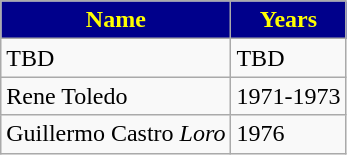<table class="wikitable">
<tr>
<th style="color:yellow; background:#00008B;">Name</th>
<th style="color:yellow; background:#00008B;">Years</th>
</tr>
<tr>
<td> TBD</td>
<td>TBD</td>
</tr>
<tr>
<td> Rene Toledo</td>
<td>1971-1973</td>
</tr>
<tr>
<td> Guillermo Castro <em>Loro</em></td>
<td>1976</td>
</tr>
</table>
